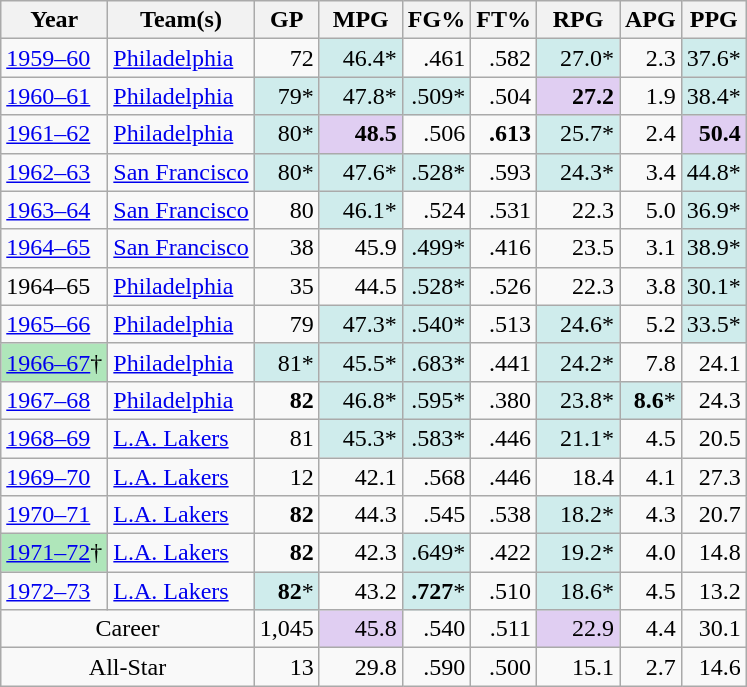<table class="wikitable sortable" style="font-size:100%; text-align:right;">
<tr>
<th>Year</th>
<th>Team(s)</th>
<th>GP</th>
<th>MPG</th>
<th>FG%</th>
<th>FT%</th>
<th>RPG</th>
<th>APG</th>
<th>PPG</th>
</tr>
<tr>
<td style="text-align:left;"><a href='#'>1959–60</a></td>
<td style="text-align:left;"><a href='#'>Philadelphia</a></td>
<td>72</td>
<td bgcolor="CFECEC">46.4*</td>
<td>.461</td>
<td>.582</td>
<td bgcolor="CFECEC">27.0*</td>
<td>2.3</td>
<td bgcolor="CFECEC">37.6*</td>
</tr>
<tr>
<td style="text-align:left;"><a href='#'>1960–61</a></td>
<td style="text-align:left;"><a href='#'>Philadelphia</a></td>
<td bgcolor="CFECEC">79*</td>
<td bgcolor="CFECEC">47.8*</td>
<td bgcolor="CFECEC">.509*</td>
<td>.504</td>
<td bgcolor="EOCEF2"><strong>27.2</strong></td>
<td>1.9</td>
<td bgcolor="CFECEC">38.4*</td>
</tr>
<tr>
<td style="text-align:left;"><a href='#'>1961–62</a></td>
<td style="text-align:left;"><a href='#'>Philadelphia</a></td>
<td bgcolor="CFECEC">80*</td>
<td bgcolor="EOCEF2"><strong>48.5</strong></td>
<td>.506</td>
<td><strong>.613</strong></td>
<td bgcolor="CFECEC">25.7*</td>
<td>2.4</td>
<td bgcolor="EOCEF2"><strong>50.4</strong></td>
</tr>
<tr>
<td style="text-align:left;"><a href='#'>1962–63</a></td>
<td style="text-align:left;"><a href='#'>San Francisco</a></td>
<td bgcolor="CFECEC">80*</td>
<td bgcolor="CFECEC">47.6*</td>
<td bgcolor="CFECEC">.528*</td>
<td>.593</td>
<td bgcolor="CFECEC">24.3*</td>
<td>3.4</td>
<td bgcolor="CFECEC">44.8*</td>
</tr>
<tr>
<td style="text-align:left;"><a href='#'>1963–64</a></td>
<td style="text-align:left;"><a href='#'>San Francisco</a></td>
<td>80</td>
<td bgcolor="CFECEC">46.1*</td>
<td>.524</td>
<td>.531</td>
<td>22.3</td>
<td>5.0</td>
<td bgcolor="CFECEC">36.9*</td>
</tr>
<tr>
<td style="text-align:left;"><a href='#'>1964–65</a></td>
<td style="text-align:left;"><a href='#'>San Francisco</a></td>
<td>38</td>
<td>45.9</td>
<td bgcolor="CFECEC">.499*</td>
<td>.416</td>
<td>23.5</td>
<td>3.1</td>
<td bgcolor="CFECEC">38.9*</td>
</tr>
<tr>
<td style="text-align:left;">1964–65</td>
<td style="text-align:left;"><a href='#'>Philadelphia</a></td>
<td>35</td>
<td>44.5</td>
<td bgcolor="CFECEC">.528*</td>
<td>.526</td>
<td>22.3</td>
<td>3.8</td>
<td bgcolor="CFECEC">30.1*</td>
</tr>
<tr>
<td style="text-align:left;"><a href='#'>1965–66</a></td>
<td style="text-align:left;"><a href='#'>Philadelphia</a></td>
<td>79</td>
<td bgcolor="CFECEC">47.3*</td>
<td bgcolor="CFECEC">.540*</td>
<td>.513</td>
<td bgcolor="CFECEC">24.6*</td>
<td>5.2</td>
<td bgcolor="CFECEC">33.5*</td>
</tr>
<tr>
<td style="text-align:left;background:#afe6ba;"><a href='#'>1966–67</a>†</td>
<td style="text-align:left;"><a href='#'>Philadelphia</a></td>
<td bgcolor="CFECEC">81*</td>
<td bgcolor="CFECEC">45.5*</td>
<td bgcolor="CFECEC">.683*</td>
<td>.441</td>
<td bgcolor="CFECEC">24.2*</td>
<td>7.8</td>
<td>24.1</td>
</tr>
<tr>
<td style="text-align:left;"><a href='#'>1967–68</a></td>
<td style="text-align:left;"><a href='#'>Philadelphia</a></td>
<td><strong>82</strong></td>
<td bgcolor="CFECEC">46.8*</td>
<td bgcolor="CFECEC">.595*</td>
<td>.380</td>
<td bgcolor="CFECEC">23.8*</td>
<td bgcolor="CFECEC"><strong>8.6</strong>*</td>
<td>24.3</td>
</tr>
<tr>
<td style="text-align:left;"><a href='#'>1968–69</a></td>
<td style="text-align:left;"><a href='#'>L.A. Lakers</a></td>
<td>81</td>
<td bgcolor="CFECEC">45.3*</td>
<td bgcolor="CFECEC">.583*</td>
<td>.446</td>
<td bgcolor="CFECEC">21.1*</td>
<td>4.5</td>
<td>20.5</td>
</tr>
<tr>
<td style="text-align:left;"><a href='#'>1969–70</a></td>
<td style="text-align:left;"><a href='#'>L.A. Lakers</a></td>
<td>12</td>
<td>42.1</td>
<td>.568</td>
<td>.446</td>
<td>18.4</td>
<td>4.1</td>
<td>27.3</td>
</tr>
<tr>
<td style="text-align:left;"><a href='#'>1970–71</a></td>
<td style="text-align:left;"><a href='#'>L.A. Lakers</a></td>
<td><strong>82</strong></td>
<td>44.3</td>
<td>.545</td>
<td>.538</td>
<td bgcolor="CFECEC">18.2*</td>
<td>4.3</td>
<td>20.7</td>
</tr>
<tr>
<td style="text-align:left;background:#afe6ba;"><a href='#'>1971–72</a>†</td>
<td style="text-align:left;"><a href='#'>L.A. Lakers</a></td>
<td><strong>82</strong></td>
<td>42.3</td>
<td bgcolor="CFECEC">.649*</td>
<td>.422</td>
<td bgcolor="CFECEC">19.2*</td>
<td>4.0</td>
<td>14.8</td>
</tr>
<tr>
<td style="text-align:left;"><a href='#'>1972–73</a></td>
<td style="text-align:left;"><a href='#'>L.A. Lakers</a></td>
<td bgcolor="CFECEC"><strong>82</strong>*</td>
<td>43.2</td>
<td bgcolor="CFECEC"><strong>.727</strong>*</td>
<td>.510</td>
<td bgcolor="CFECEC">18.6*</td>
<td>4.5</td>
<td>13.2</td>
</tr>
<tr class="sortbottom">
<td style="text-align:center;" colspan="2">Career</td>
<td>1,045</td>
<td style="background:#E0CEF2; width:3em">45.8</td>
<td>.540</td>
<td>.511</td>
<td style="background:#E0CEF2; width:3em">22.9</td>
<td>4.4</td>
<td>30.1</td>
</tr>
<tr class="sortbottom">
<td style="text-align:center;" colspan=2>All-Star</td>
<td>13</td>
<td>29.8</td>
<td>.590</td>
<td>.500</td>
<td>15.1</td>
<td>2.7</td>
<td>14.6</td>
</tr>
</table>
